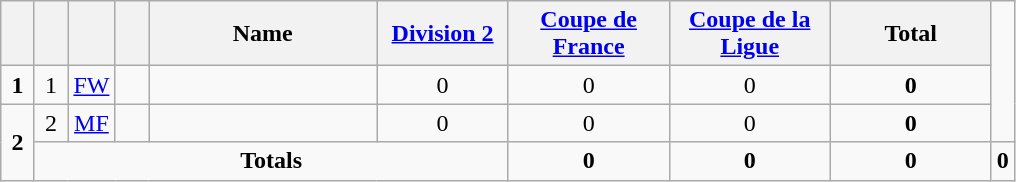<table class="wikitable" style="text-align:center">
<tr>
<th width=15></th>
<th width=15></th>
<th width=15></th>
<th width=15></th>
<th width=145>Name</th>
<th width=80><a href='#'>Division 2</a></th>
<th width=100><a href='#'>Coupe de France</a></th>
<th width=100><a href='#'>Coupe de la Ligue</a></th>
<th width=100>Total</th>
</tr>
<tr>
<td><strong>1</strong></td>
<td>1</td>
<td><a href='#'>FW</a></td>
<td></td>
<td align=left></td>
<td>0</td>
<td>0</td>
<td>0</td>
<td><strong>0</strong></td>
</tr>
<tr>
<td rowspan=2><strong>2</strong></td>
<td>2</td>
<td><a href='#'>MF</a></td>
<td></td>
<td align=left></td>
<td>0</td>
<td>0</td>
<td>0</td>
<td><strong>0</strong></td>
</tr>
<tr>
<td colspan=5><strong>Totals</strong></td>
<td><strong>0</strong></td>
<td><strong>0</strong></td>
<td><strong>0</strong></td>
<td><strong>0</strong></td>
</tr>
</table>
